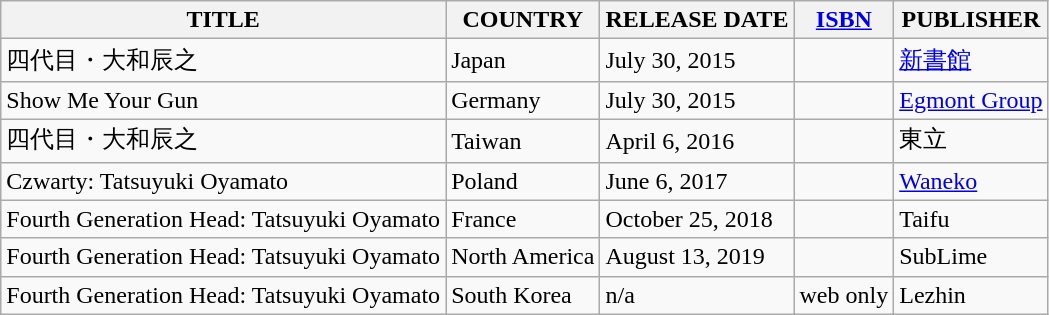<table class="wikitable">
<tr>
<th>TITLE</th>
<th>COUNTRY</th>
<th>RELEASE DATE</th>
<th><a href='#'>ISBN</a></th>
<th>PUBLISHER</th>
</tr>
<tr>
<td>四代目・大和辰之</td>
<td>Japan</td>
<td>July 30, 2015</td>
<td></td>
<td><a href='#'>新書館</a></td>
</tr>
<tr>
<td>Show Me Your Gun</td>
<td>Germany</td>
<td>July 30, 2015</td>
<td></td>
<td><a href='#'>Egmont Group</a></td>
</tr>
<tr>
<td>四代目・大和辰之</td>
<td>Taiwan</td>
<td>April 6, 2016</td>
<td></td>
<td>東立</td>
</tr>
<tr>
<td>Czwarty: Tatsuyuki Oyamato</td>
<td>Poland</td>
<td>June 6, 2017</td>
<td></td>
<td><a href='#'>Waneko</a></td>
</tr>
<tr>
<td>Fourth Generation Head: Tatsuyuki Oyamato</td>
<td>France</td>
<td>October 25, 2018</td>
<td></td>
<td>Taifu</td>
</tr>
<tr>
<td>Fourth Generation Head: Tatsuyuki Oyamato</td>
<td>North America</td>
<td>August 13, 2019</td>
<td></td>
<td>SubLime</td>
</tr>
<tr>
<td>Fourth Generation Head: Tatsuyuki Oyamato</td>
<td>South Korea</td>
<td>n/a</td>
<td>web only</td>
<td>Lezhin</td>
</tr>
</table>
